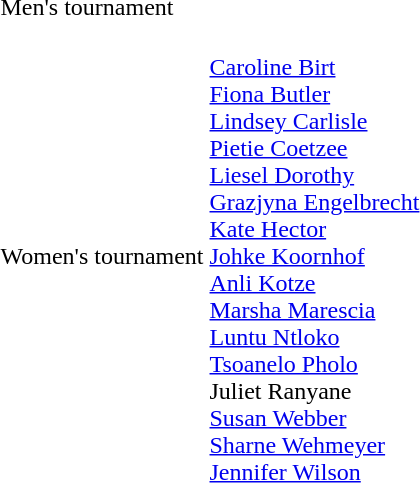<table>
<tr>
<td>Men's tournament</td>
<td></td>
<td></td>
<td></td>
</tr>
<tr>
<td>Women's tournament</td>
<td><br><a href='#'>Caroline Birt</a><br><a href='#'>Fiona Butler</a><br><a href='#'>Lindsey Carlisle</a><br><a href='#'>Pietie Coetzee</a><br><a href='#'>Liesel Dorothy</a><br><a href='#'>Grazjyna Engelbrecht</a><br><a href='#'>Kate Hector</a><br><a href='#'>Johke Koornhof</a><br><a href='#'>Anli Kotze</a><br><a href='#'>Marsha Marescia</a><br><a href='#'>Luntu Ntloko</a><br><a href='#'>Tsoanelo Pholo</a><br>Juliet Ranyane<br><a href='#'>Susan Webber</a><br><a href='#'>Sharne Wehmeyer</a><br><a href='#'>Jennifer Wilson</a></td>
<td></td>
<td></td>
</tr>
</table>
